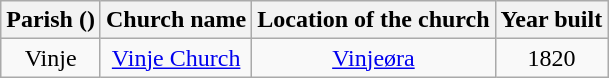<table class="wikitable" style="text-align:center">
<tr>
<th>Parish ()</th>
<th>Church name</th>
<th>Location of the church</th>
<th>Year built</th>
</tr>
<tr>
<td>Vinje</td>
<td><a href='#'>Vinje Church</a></td>
<td><a href='#'>Vinjeøra</a></td>
<td>1820</td>
</tr>
</table>
